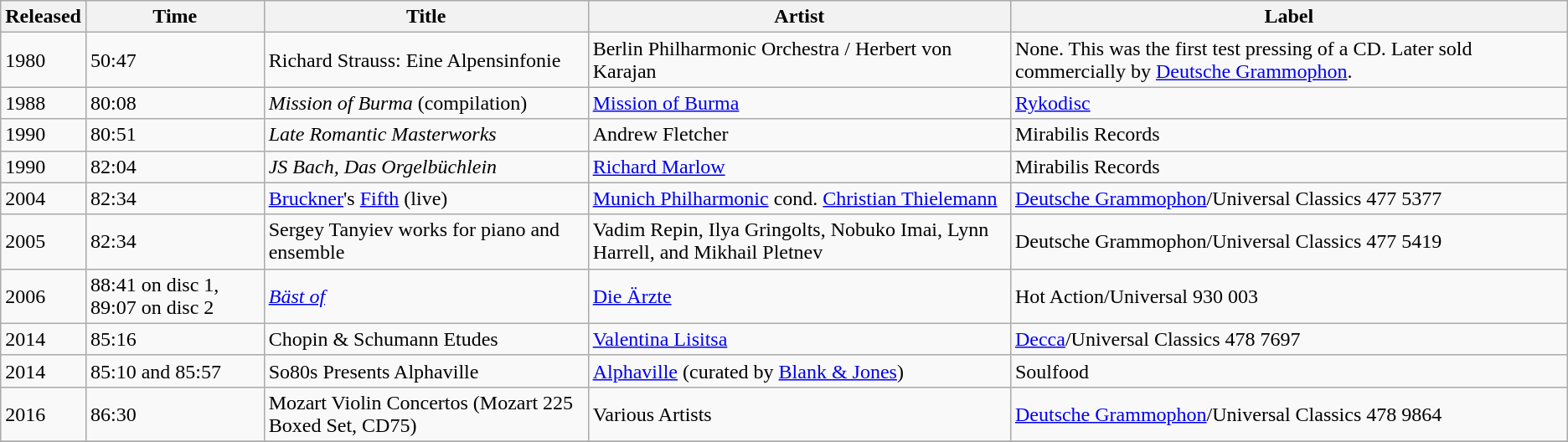<table class="wikitable sortable">
<tr>
<th>Released</th>
<th>Time</th>
<th>Title</th>
<th>Artist</th>
<th>Label</th>
</tr>
<tr>
<td>1980</td>
<td>50:47</td>
<td>Richard Strauss: Eine Alpensinfonie</td>
<td>Berlin Philharmonic Orchestra / Herbert von Karajan</td>
<td>None. This was the first test pressing of a CD. Later sold commercially by <a href='#'>Deutsche Grammophon</a>.</td>
</tr>
<tr>
<td>1988</td>
<td>80:08</td>
<td><em>Mission of Burma</em> (compilation)</td>
<td><a href='#'>Mission of Burma</a></td>
<td><a href='#'>Rykodisc</a></td>
</tr>
<tr>
<td>1990</td>
<td>80:51</td>
<td><em>Late Romantic Masterworks</em></td>
<td>Andrew Fletcher</td>
<td>Mirabilis Records</td>
</tr>
<tr>
<td>1990</td>
<td>82:04</td>
<td><em>JS Bach, Das Orgelbüchlein</em></td>
<td><a href='#'>Richard Marlow</a></td>
<td>Mirabilis Records</td>
</tr>
<tr>
<td>2004</td>
<td>82:34</td>
<td><a href='#'>Bruckner</a>'s <a href='#'>Fifth</a> (live)</td>
<td><a href='#'>Munich Philharmonic</a> cond. <a href='#'>Christian Thielemann</a></td>
<td><a href='#'>Deutsche Grammophon</a>/Universal Classics 477 5377</td>
</tr>
<tr>
<td>2005</td>
<td>82:34</td>
<td>Sergey Tanyiev works for piano and ensemble</td>
<td>Vadim Repin, Ilya Gringolts, Nobuko Imai, Lynn Harrell, and Mikhail Pletnev</td>
<td>Deutsche Grammophon/Universal Classics 477 5419</td>
</tr>
<tr>
<td>2006</td>
<td>88:41 on disc 1, 89:07 on disc 2</td>
<td><em><a href='#'>Bäst of</a></em></td>
<td><a href='#'>Die Ärzte</a></td>
<td>Hot Action/Universal 930 003</td>
</tr>
<tr>
<td>2014</td>
<td>85:16</td>
<td>Chopin & Schumann Etudes</td>
<td><a href='#'>Valentina Lisitsa</a></td>
<td><a href='#'>Decca</a>/Universal Classics 478 7697</td>
</tr>
<tr>
<td>2014</td>
<td>85:10 and 85:57</td>
<td>So80s Presents Alphaville</td>
<td><a href='#'>Alphaville</a> (curated by <a href='#'>Blank & Jones</a>)</td>
<td>Soulfood</td>
</tr>
<tr>
<td>2016</td>
<td>86:30</td>
<td>Mozart Violin Concertos (Mozart 225 Boxed Set, CD75)</td>
<td>Various Artists</td>
<td><a href='#'>Deutsche Grammophon</a>/Universal Classics 478 9864</td>
</tr>
<tr>
</tr>
</table>
